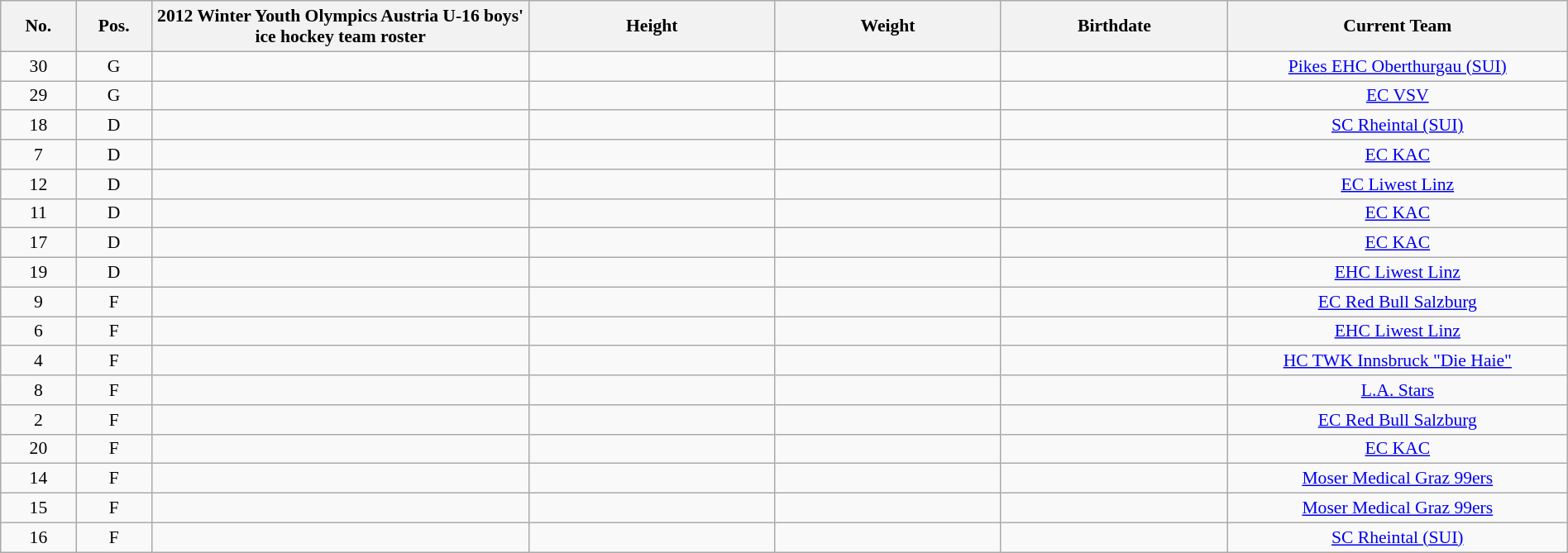<table class="wikitable sortable" width="100%" style="font-size: 90%; text-align: center;">
<tr>
<th style="width:  4%;">No.</th>
<th style="width:  4%;">Pos.</th>
<th style="width: 20%;">2012 Winter Youth Olympics Austria U-16 boys' ice hockey team roster</th>
<th style="width: 13%;">Height</th>
<th style="width: 12%;">Weight</th>
<th style="width: 12%;">Birthdate</th>
<th style="width: 18%;">Current Team</th>
</tr>
<tr>
<td>30</td>
<td>G</td>
<td align=left></td>
<td></td>
<td></td>
<td align=right></td>
<td><a href='#'>Pikes EHC Oberthurgau (SUI)</a></td>
</tr>
<tr>
<td>29</td>
<td>G</td>
<td align=left></td>
<td></td>
<td></td>
<td align=right></td>
<td><a href='#'>EC VSV</a></td>
</tr>
<tr>
<td>18</td>
<td>D</td>
<td align=left></td>
<td></td>
<td></td>
<td align=right></td>
<td><a href='#'>SC Rheintal (SUI)</a></td>
</tr>
<tr>
<td>7</td>
<td>D</td>
<td align=left></td>
<td></td>
<td></td>
<td align=right></td>
<td><a href='#'>EC KAC</a></td>
</tr>
<tr>
<td>12</td>
<td>D</td>
<td align=left></td>
<td></td>
<td></td>
<td align=right></td>
<td><a href='#'>EC Liwest Linz</a></td>
</tr>
<tr>
<td>11</td>
<td>D</td>
<td align=left></td>
<td></td>
<td></td>
<td align=right></td>
<td><a href='#'>EC KAC</a></td>
</tr>
<tr>
<td>17</td>
<td>D</td>
<td align=left></td>
<td></td>
<td></td>
<td align=right></td>
<td><a href='#'>EC KAC</a></td>
</tr>
<tr>
<td>19</td>
<td>D</td>
<td align=left></td>
<td></td>
<td></td>
<td align=right></td>
<td><a href='#'>EHC Liwest Linz</a></td>
</tr>
<tr>
<td>9</td>
<td>F</td>
<td align=left></td>
<td></td>
<td></td>
<td align=right></td>
<td><a href='#'>EC Red Bull Salzburg</a></td>
</tr>
<tr>
<td>6</td>
<td>F</td>
<td align=left></td>
<td></td>
<td></td>
<td align=right></td>
<td><a href='#'>EHC Liwest Linz</a></td>
</tr>
<tr>
<td>4</td>
<td>F</td>
<td align=left></td>
<td></td>
<td></td>
<td align=right></td>
<td><a href='#'>HC TWK Innsbruck "Die Haie"</a></td>
</tr>
<tr>
<td>8</td>
<td>F</td>
<td align=left></td>
<td></td>
<td></td>
<td align=right></td>
<td><a href='#'>L.A. Stars</a></td>
</tr>
<tr>
<td>2</td>
<td>F</td>
<td align=left></td>
<td></td>
<td></td>
<td align=right></td>
<td><a href='#'>EC Red Bull Salzburg</a></td>
</tr>
<tr>
<td>20</td>
<td>F</td>
<td align=left></td>
<td></td>
<td></td>
<td align=right></td>
<td><a href='#'>EC KAC</a></td>
</tr>
<tr>
<td>14</td>
<td>F</td>
<td align=left></td>
<td></td>
<td></td>
<td align=right></td>
<td><a href='#'>Moser Medical Graz 99ers</a></td>
</tr>
<tr>
<td>15</td>
<td>F</td>
<td align=left></td>
<td></td>
<td></td>
<td align=right></td>
<td><a href='#'>Moser Medical Graz 99ers</a></td>
</tr>
<tr>
<td>16</td>
<td>F</td>
<td align=left></td>
<td></td>
<td></td>
<td align=right></td>
<td><a href='#'>SC Rheintal (SUI)</a></td>
</tr>
</table>
